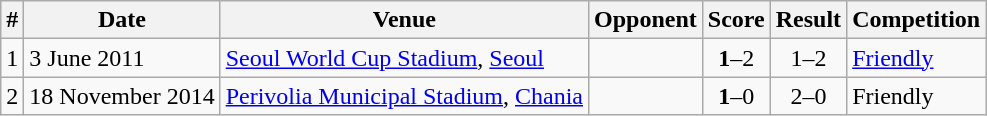<table class="wikitable">
<tr>
<th>#</th>
<th>Date</th>
<th>Venue</th>
<th>Opponent</th>
<th>Score</th>
<th>Result</th>
<th>Competition</th>
</tr>
<tr>
<td align=center>1</td>
<td>3 June 2011</td>
<td><a href='#'>Seoul World Cup Stadium</a>, <a href='#'>Seoul</a></td>
<td></td>
<td align=center><strong>1</strong>–2</td>
<td align=center>1–2</td>
<td><a href='#'>Friendly</a></td>
</tr>
<tr>
<td align=center>2</td>
<td>18 November 2014</td>
<td><a href='#'>Perivolia Municipal Stadium</a>, <a href='#'>Chania</a></td>
<td></td>
<td align=center><strong>1</strong>–0</td>
<td align=center>2–0</td>
<td>Friendly</td>
</tr>
</table>
